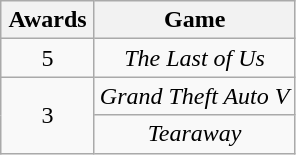<table class="wikitable" style="text-align:center;">
<tr>
<th width="55">Awards</th>
<th align="center">Game</th>
</tr>
<tr>
<td style="text-align:center">5</td>
<td><em>The Last of Us</em></td>
</tr>
<tr>
<td rowspan=2 style="text-align:center">3</td>
<td><em>Grand Theft Auto V</em></td>
</tr>
<tr>
<td><em>Tearaway</em></td>
</tr>
</table>
